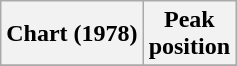<table class="wikitable plainrowheaders">
<tr>
<th>Chart (1978)</th>
<th>Peak<br>position</th>
</tr>
<tr>
</tr>
</table>
